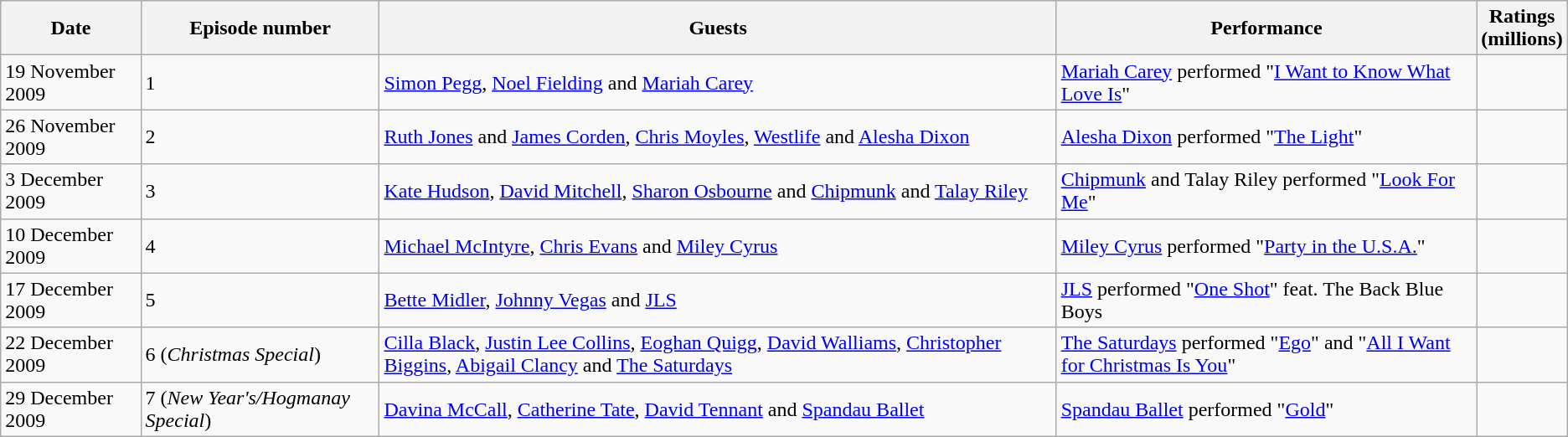<table class="wikitable">
<tr>
<th>Date</th>
<th>Episode number</th>
<th>Guests</th>
<th>Performance</th>
<th>Ratings<br>(millions)</th>
</tr>
<tr>
<td>19 November 2009</td>
<td>1</td>
<td><a href='#'>Simon Pegg</a>, <a href='#'>Noel Fielding</a> and <a href='#'>Mariah Carey</a></td>
<td><a href='#'>Mariah Carey</a> performed "<a href='#'>I Want to Know What Love Is</a>"</td>
<td></td>
</tr>
<tr>
<td>26 November 2009</td>
<td>2</td>
<td><a href='#'>Ruth Jones</a> and <a href='#'>James Corden</a>, <a href='#'>Chris Moyles</a>, <a href='#'>Westlife</a> and <a href='#'>Alesha Dixon</a></td>
<td><a href='#'>Alesha Dixon</a> performed "<a href='#'>The Light</a>"</td>
<td></td>
</tr>
<tr>
<td>3 December 2009</td>
<td>3</td>
<td><a href='#'>Kate Hudson</a>, <a href='#'>David Mitchell</a>, <a href='#'>Sharon Osbourne</a> and <a href='#'>Chipmunk</a> and <a href='#'>Talay Riley</a></td>
<td><a href='#'>Chipmunk</a> and Talay Riley performed "<a href='#'>Look For Me</a>"</td>
<td></td>
</tr>
<tr>
<td>10 December 2009</td>
<td>4</td>
<td><a href='#'>Michael McIntyre</a>, <a href='#'>Chris Evans</a> and <a href='#'>Miley Cyrus</a></td>
<td><a href='#'>Miley Cyrus</a> performed "<a href='#'>Party in the U.S.A.</a>"</td>
<td></td>
</tr>
<tr>
<td>17 December 2009</td>
<td>5</td>
<td><a href='#'>Bette Midler</a>, <a href='#'>Johnny Vegas</a> and <a href='#'>JLS</a></td>
<td><a href='#'>JLS</a> performed "<a href='#'>One Shot</a>" feat. The Back Blue Boys</td>
<td></td>
</tr>
<tr>
<td>22 December 2009</td>
<td>6 (<em>Christmas Special</em>)</td>
<td><a href='#'>Cilla Black</a>, <a href='#'>Justin Lee Collins</a>, <a href='#'>Eoghan Quigg</a>, <a href='#'>David Walliams</a>, <a href='#'>Christopher Biggins</a>, <a href='#'>Abigail Clancy</a> and <a href='#'>The Saturdays</a></td>
<td><a href='#'>The Saturdays</a> performed "<a href='#'>Ego</a>" and "<a href='#'>All I Want for Christmas Is You</a>"</td>
<td></td>
</tr>
<tr>
<td>29 December 2009</td>
<td>7 (<em>New Year's/Hogmanay Special</em>)</td>
<td><a href='#'>Davina McCall</a>, <a href='#'>Catherine Tate</a>, <a href='#'>David Tennant</a> and <a href='#'>Spandau Ballet</a></td>
<td><a href='#'>Spandau Ballet</a> performed "<a href='#'>Gold</a>"</td>
<td></td>
</tr>
</table>
